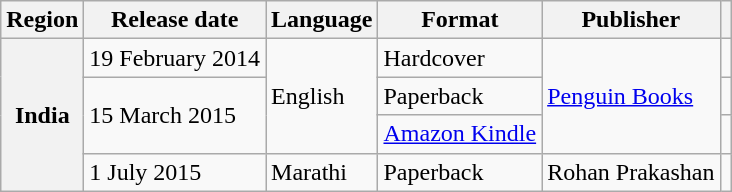<table class="wikitable sortable plainrowheaders">
<tr>
<th scope="col">Region</th>
<th scope="col">Release date</th>
<th scope="col">Language</th>
<th scope="col">Format</th>
<th scope="col">Publisher</th>
<th scope="col"></th>
</tr>
<tr>
<th scope="row" rowspan="4">India</th>
<td>19 February 2014</td>
<td rowspan="3">English</td>
<td>Hardcover</td>
<td rowspan="3"><a href='#'>Penguin Books</a></td>
<td style="text-align: center;"></td>
</tr>
<tr>
<td rowspan="2">15 March 2015</td>
<td>Paperback</td>
<td style="text-align: center;"></td>
</tr>
<tr>
<td><a href='#'>Amazon Kindle</a></td>
<td style="text-align: center;"></td>
</tr>
<tr>
<td>1 July 2015</td>
<td>Marathi</td>
<td>Paperback</td>
<td>Rohan Prakashan</td>
<td style="text-align: center;"></td>
</tr>
</table>
